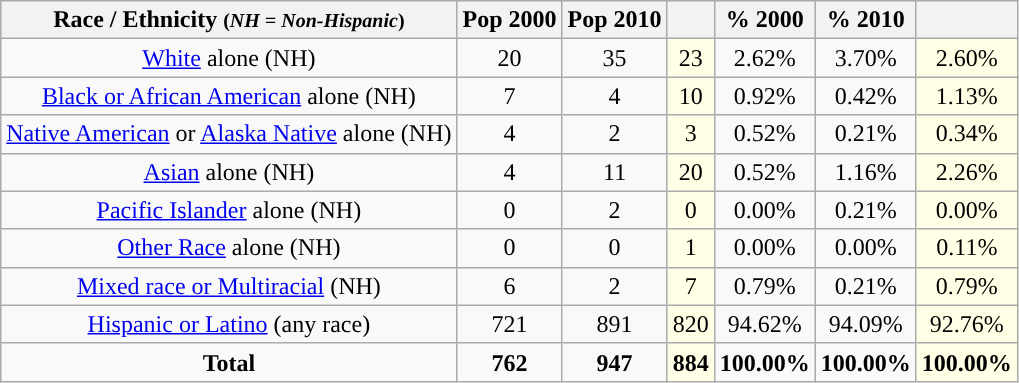<table class="wikitable" style="text-align:center;">
<tr>
<th>Race / Ethnicity <small>(<em>NH = Non-Hispanic</em>)</small></th>
<th>Pop 2000</th>
<th>Pop 2010</th>
<th></th>
<th>% 2000</th>
<th>% 2010</th>
<th></th>
</tr>
<tr>
<td><a href='#'>White</a> alone (NH)</td>
<td>20</td>
<td>35</td>
<td style='background: #ffffe6;'>23</td>
<td>2.62%</td>
<td>3.70%</td>
<td style='background: #ffffe6;'>2.60%</td>
</tr>
<tr>
<td><a href='#'>Black or African American</a> alone (NH)</td>
<td>7</td>
<td>4</td>
<td style='background: #ffffe6;'>10</td>
<td>0.92%</td>
<td>0.42%</td>
<td style='background: #ffffe6;'>1.13%</td>
</tr>
<tr>
<td><a href='#'>Native American</a> or <a href='#'>Alaska Native</a> alone (NH)</td>
<td>4</td>
<td>2</td>
<td style='background: #ffffe6;'>3</td>
<td>0.52%</td>
<td>0.21%</td>
<td style='background: #ffffe6;'>0.34%</td>
</tr>
<tr>
<td><a href='#'>Asian</a> alone (NH)</td>
<td>4</td>
<td>11</td>
<td style='background: #ffffe6;'>20</td>
<td>0.52%</td>
<td>1.16%</td>
<td style='background: #ffffe6;'>2.26%</td>
</tr>
<tr>
<td><a href='#'>Pacific Islander</a> alone (NH)</td>
<td>0</td>
<td>2</td>
<td style='background: #ffffe6;'>0</td>
<td>0.00%</td>
<td>0.21%</td>
<td style='background: #ffffe6;'>0.00%</td>
</tr>
<tr>
<td><a href='#'>Other Race</a> alone (NH)</td>
<td>0</td>
<td>0</td>
<td style='background: #ffffe6;'>1</td>
<td>0.00%</td>
<td>0.00%</td>
<td style='background: #ffffe6;'>0.11%</td>
</tr>
<tr>
<td><a href='#'>Mixed race or Multiracial</a> (NH)</td>
<td>6</td>
<td>2</td>
<td style='background: #ffffe6;'>7</td>
<td>0.79%</td>
<td>0.21%</td>
<td style='background: #ffffe6;'>0.79%</td>
</tr>
<tr>
<td><a href='#'>Hispanic or Latino</a> (any race)</td>
<td>721</td>
<td>891</td>
<td style='background: #ffffe6;'>820</td>
<td>94.62%</td>
<td>94.09%</td>
<td style='background: #ffffe6;'>92.76%</td>
</tr>
<tr>
<td><strong>Total</strong></td>
<td><strong>762</strong></td>
<td><strong>947</strong></td>
<td style='background: #ffffe6;'><strong>884</strong></td>
<td><strong>100.00%</strong></td>
<td><strong>100.00%</strong></td>
<td style='background: #ffffe6;'><strong>100.00%</strong></td>
</tr>
</table>
